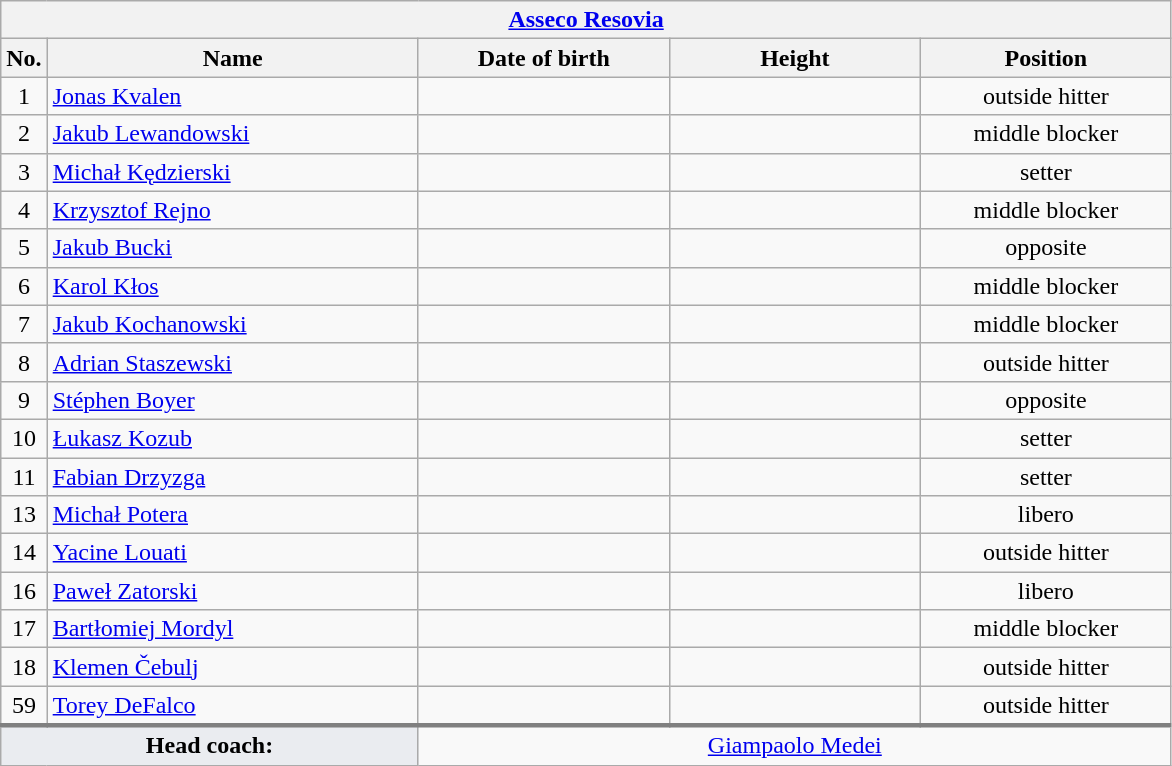<table class="wikitable collapsible collapsed" style="font-size:100%; text-align:center">
<tr>
<th colspan=5 style="width:30em"><a href='#'>Asseco Resovia</a></th>
</tr>
<tr>
<th>No.</th>
<th style="width:15em">Name</th>
<th style="width:10em">Date of birth</th>
<th style="width:10em">Height</th>
<th style="width:10em">Position</th>
</tr>
<tr>
<td>1</td>
<td align=left> <a href='#'>Jonas Kvalen</a></td>
<td align=right></td>
<td></td>
<td>outside hitter</td>
</tr>
<tr>
<td>2</td>
<td align=left> <a href='#'>Jakub Lewandowski</a></td>
<td align=right></td>
<td></td>
<td>middle blocker</td>
</tr>
<tr>
<td>3</td>
<td align=left> <a href='#'>Michał Kędzierski</a></td>
<td align=right></td>
<td></td>
<td>setter</td>
</tr>
<tr>
<td>4</td>
<td align=left> <a href='#'>Krzysztof Rejno</a></td>
<td align=right></td>
<td></td>
<td>middle blocker</td>
</tr>
<tr>
<td>5</td>
<td align=left> <a href='#'>Jakub Bucki</a></td>
<td align=right></td>
<td></td>
<td>opposite</td>
</tr>
<tr>
<td>6</td>
<td align=left> <a href='#'>Karol Kłos</a></td>
<td align=right></td>
<td></td>
<td>middle blocker</td>
</tr>
<tr>
<td>7</td>
<td align=left> <a href='#'>Jakub Kochanowski</a></td>
<td align=right></td>
<td></td>
<td>middle blocker</td>
</tr>
<tr>
<td>8</td>
<td align=left> <a href='#'>Adrian Staszewski</a></td>
<td align=right></td>
<td></td>
<td>outside hitter</td>
</tr>
<tr>
<td>9</td>
<td align=left> <a href='#'>Stéphen Boyer</a></td>
<td align=right></td>
<td></td>
<td>opposite</td>
</tr>
<tr>
<td>10</td>
<td align=left> <a href='#'>Łukasz Kozub</a></td>
<td align=right></td>
<td></td>
<td>setter</td>
</tr>
<tr>
<td>11</td>
<td align=left> <a href='#'>Fabian Drzyzga</a></td>
<td align=right></td>
<td></td>
<td>setter</td>
</tr>
<tr>
<td>13</td>
<td align=left> <a href='#'>Michał Potera</a></td>
<td align=right></td>
<td></td>
<td>libero</td>
</tr>
<tr>
<td>14</td>
<td align=left> <a href='#'>Yacine Louati</a></td>
<td align=right></td>
<td></td>
<td>outside hitter</td>
</tr>
<tr>
<td>16</td>
<td align=left> <a href='#'>Paweł Zatorski</a></td>
<td align=right></td>
<td></td>
<td>libero</td>
</tr>
<tr>
<td>17</td>
<td align=left> <a href='#'>Bartłomiej Mordyl</a></td>
<td align=right></td>
<td></td>
<td>middle blocker</td>
</tr>
<tr>
<td>18</td>
<td align=left> <a href='#'>Klemen Čebulj</a></td>
<td align=right></td>
<td></td>
<td>outside hitter</td>
</tr>
<tr>
<td>59</td>
<td align=left> <a href='#'>Torey DeFalco</a></td>
<td align=right></td>
<td></td>
<td>outside hitter</td>
</tr>
<tr style="border-top: 3px solid grey">
<td colspan=2 style="background:#EAECF0"><strong>Head coach:</strong></td>
<td colspan=3> <a href='#'>Giampaolo Medei</a></td>
</tr>
</table>
